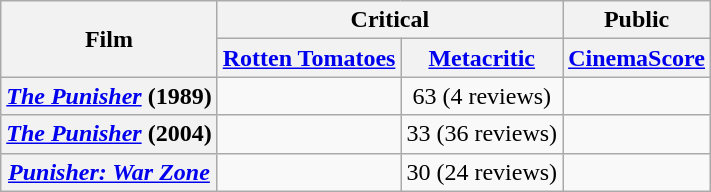<table class="wikitable plainrowheaders unsortable" style="text-align: center;">
<tr>
<th scope="col" rowspan="2">Film</th>
<th scope="col" colspan="2">Critical</th>
<th scope="col">Public</th>
</tr>
<tr>
<th scope="col"><a href='#'>Rotten Tomatoes</a></th>
<th scope="col"><a href='#'>Metacritic</a></th>
<th scope="col"><a href='#'>CinemaScore</a></th>
</tr>
<tr>
<th scope="row"><em><a href='#'>The Punisher</a></em> (1989)</th>
<td></td>
<td>63 (4 reviews)</td>
<td></td>
</tr>
<tr>
<th scope="row"><em><a href='#'>The Punisher</a></em> (2004)</th>
<td></td>
<td>33 (36 reviews)</td>
<td></td>
</tr>
<tr>
<th scope="row"><em><a href='#'>Punisher: War Zone</a></em></th>
<td></td>
<td>30 (24 reviews)</td>
<td></td>
</tr>
</table>
